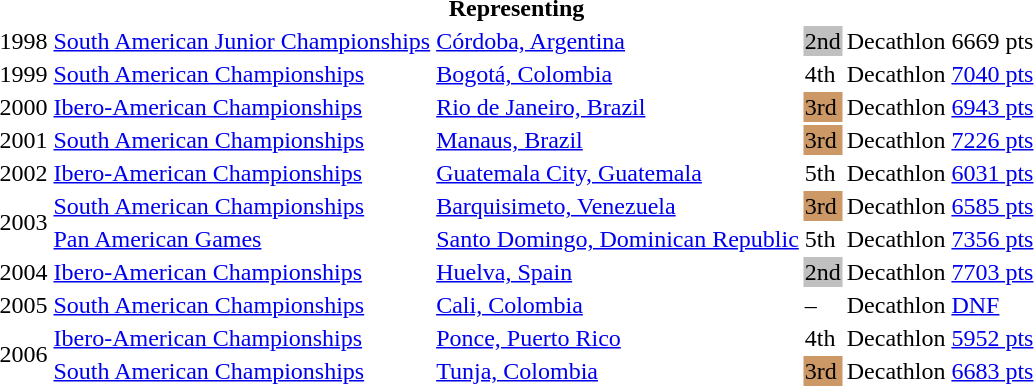<table>
<tr>
<th colspan="6">Representing </th>
</tr>
<tr>
<td>1998</td>
<td><a href='#'>South American Junior Championships</a></td>
<td><a href='#'>Córdoba, Argentina</a></td>
<td bgcolor="silver">2nd</td>
<td>Decathlon</td>
<td>6669 pts</td>
</tr>
<tr>
<td>1999</td>
<td><a href='#'>South American Championships</a></td>
<td><a href='#'>Bogotá, Colombia</a></td>
<td>4th</td>
<td>Decathlon</td>
<td><a href='#'>7040 pts</a></td>
</tr>
<tr>
<td>2000</td>
<td><a href='#'>Ibero-American Championships</a></td>
<td><a href='#'>Rio de Janeiro, Brazil</a></td>
<td bgcolor="cc9966">3rd</td>
<td>Decathlon</td>
<td><a href='#'>6943 pts</a></td>
</tr>
<tr>
<td>2001</td>
<td><a href='#'>South American Championships</a></td>
<td><a href='#'>Manaus, Brazil</a></td>
<td bgcolor="cc9966">3rd</td>
<td>Decathlon</td>
<td><a href='#'>7226 pts</a></td>
</tr>
<tr>
<td>2002</td>
<td><a href='#'>Ibero-American Championships</a></td>
<td><a href='#'>Guatemala City, Guatemala</a></td>
<td>5th</td>
<td>Decathlon</td>
<td><a href='#'>6031 pts</a></td>
</tr>
<tr>
<td rowspan=2>2003</td>
<td><a href='#'>South American Championships</a></td>
<td><a href='#'>Barquisimeto, Venezuela</a></td>
<td bgcolor="cc9966">3rd</td>
<td>Decathlon</td>
<td><a href='#'>6585 pts</a></td>
</tr>
<tr>
<td><a href='#'>Pan American Games</a></td>
<td><a href='#'>Santo Domingo, Dominican Republic</a></td>
<td>5th</td>
<td>Decathlon</td>
<td><a href='#'>7356 pts</a></td>
</tr>
<tr>
<td>2004</td>
<td><a href='#'>Ibero-American Championships</a></td>
<td><a href='#'>Huelva, Spain</a></td>
<td bgcolor="silver">2nd</td>
<td>Decathlon</td>
<td><a href='#'>7703 pts</a></td>
</tr>
<tr>
<td>2005</td>
<td><a href='#'>South American Championships</a></td>
<td><a href='#'>Cali, Colombia</a></td>
<td>–</td>
<td>Decathlon</td>
<td><a href='#'>DNF</a></td>
</tr>
<tr>
<td rowspan=2>2006</td>
<td><a href='#'>Ibero-American Championships</a></td>
<td><a href='#'>Ponce, Puerto Rico</a></td>
<td>4th</td>
<td>Decathlon</td>
<td><a href='#'>5952 pts</a></td>
</tr>
<tr>
<td><a href='#'>South American Championships</a></td>
<td><a href='#'>Tunja, Colombia</a></td>
<td bgcolor="cc9966">3rd</td>
<td>Decathlon</td>
<td><a href='#'>6683 pts</a></td>
</tr>
</table>
